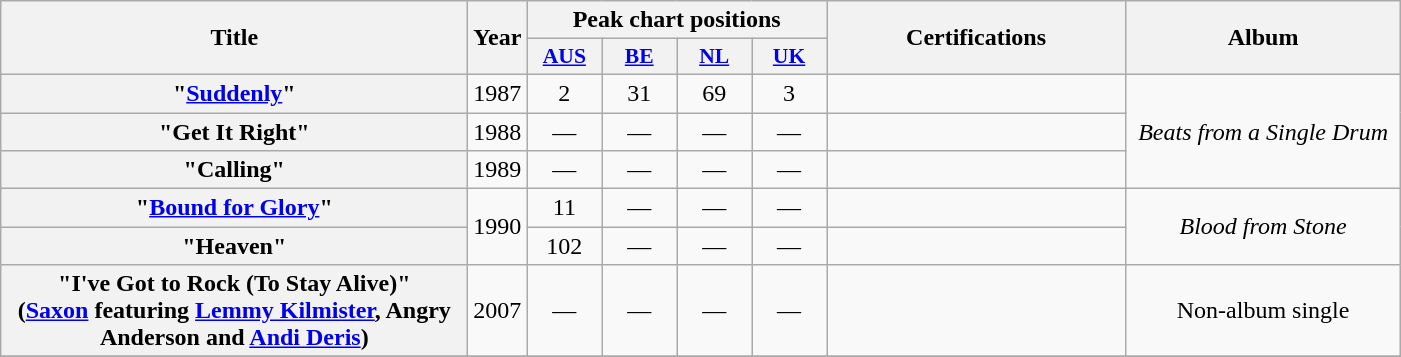<table class="wikitable plainrowheaders" style="text-align:center;" border="1">
<tr>
<th scope="col" rowspan="2" style="width:19em;">Title</th>
<th scope="col" rowspan="2" style="width:1em;">Year</th>
<th scope="col" colspan="4">Peak chart positions</th>
<th scope="col" rowspan="2" style="width:12em;">Certifications</th>
<th scope="col" rowspan="2" style="width:11em;">Album</th>
</tr>
<tr>
<th scope="col" style="width:3em;font-size:90%;"><a href='#'>AUS</a><br></th>
<th scope="col" style="width:3em;font-size:90%;"><a href='#'>BE</a><br></th>
<th scope="col" style="width:3em;font-size:90%;"><a href='#'>NL</a><br></th>
<th scope="col" style="width:3em;font-size:90%;"><a href='#'>UK</a><br></th>
</tr>
<tr>
<th scope="row">"<a href='#'>Suddenly</a>"</th>
<td>1987</td>
<td>2</td>
<td>31</td>
<td>69</td>
<td>3</td>
<td></td>
<td rowspan="3"><em>Beats from a Single Drum</em></td>
</tr>
<tr>
<th scope="row">"Get It Right"</th>
<td rowspan="1">1988</td>
<td>—</td>
<td>—</td>
<td>—</td>
<td>—</td>
<td></td>
</tr>
<tr>
<th scope="row">"Calling"</th>
<td rowspan="1">1989</td>
<td>—</td>
<td>—</td>
<td>—</td>
<td>—</td>
<td></td>
</tr>
<tr>
<th scope="row">"<a href='#'>Bound for Glory</a>"</th>
<td rowspan="2">1990</td>
<td>11</td>
<td>—</td>
<td>—</td>
<td>—</td>
<td></td>
<td rowspan="2"><em>Blood from Stone</em></td>
</tr>
<tr>
<th scope="row">"Heaven"</th>
<td>102</td>
<td>—</td>
<td>—</td>
<td>—</td>
<td></td>
</tr>
<tr>
<th scope="row">"I've Got to Rock (To Stay Alive)"<br>(<a href='#'>Saxon</a> featuring <a href='#'>Lemmy Kilmister</a>, Angry Anderson and <a href='#'>Andi Deris</a>)</th>
<td rowspan="1">2007</td>
<td>—</td>
<td>—</td>
<td>—</td>
<td>—</td>
<td></td>
<td rowspan="1">Non-album single</td>
</tr>
<tr>
</tr>
</table>
